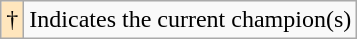<table class="wikitable">
<tr>
<td style="background-color:#FFE6BD">†</td>
<td>Indicates the current champion(s)</td>
</tr>
</table>
